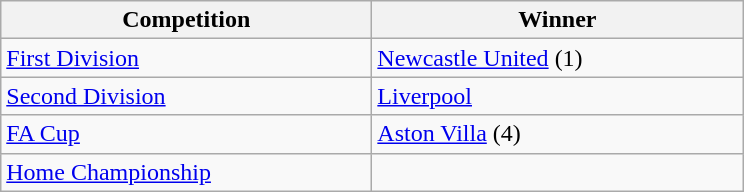<table class="wikitable">
<tr>
<th style="width:15em">Competition</th>
<th style="width:15em">Winner</th>
</tr>
<tr>
<td><a href='#'>First Division</a></td>
<td><a href='#'>Newcastle United</a> (1)</td>
</tr>
<tr>
<td><a href='#'>Second Division</a></td>
<td><a href='#'>Liverpool</a></td>
</tr>
<tr>
<td><a href='#'>FA Cup</a></td>
<td><a href='#'>Aston Villa</a> (4)</td>
</tr>
<tr>
<td><a href='#'>Home Championship</a></td>
<td></td>
</tr>
</table>
